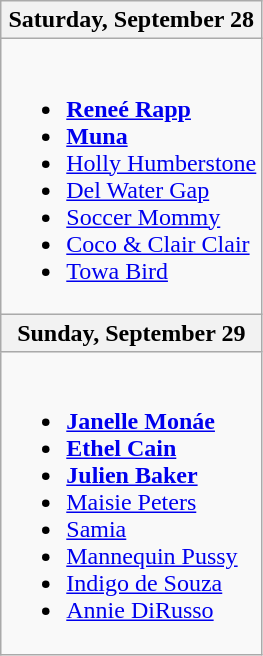<table class="wikitable">
<tr>
<th>Saturday, September 28</th>
</tr>
<tr>
<td><br><ul><li><strong><a href='#'>Reneé Rapp</a></strong></li><li><strong><a href='#'>Muna</a></strong></li><li><a href='#'>Holly Humberstone</a></li><li><a href='#'>Del Water Gap</a></li><li><a href='#'>Soccer Mommy</a></li><li><a href='#'>Coco & Clair Clair</a></li><li><a href='#'>Towa Bird</a></li></ul></td>
</tr>
<tr>
<th>Sunday, September 29</th>
</tr>
<tr>
<td><br><ul><li><strong><a href='#'>Janelle Monáe</a></strong></li><li><strong><a href='#'>Ethel Cain</a></strong></li><li><strong><a href='#'>Julien Baker</a></strong></li><li><a href='#'>Maisie Peters</a></li><li><a href='#'>Samia</a></li><li><a href='#'>Mannequin Pussy</a></li><li><a href='#'>Indigo de Souza</a></li><li><a href='#'>Annie DiRusso</a></li></ul></td>
</tr>
</table>
